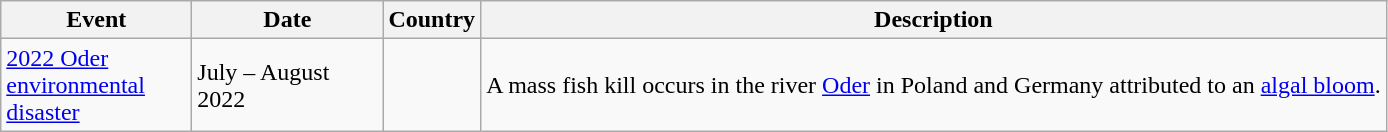<table class="wikitable mw-collapsible sortable">
<tr>
<th style="width:120px;">Event</th>
<th style="width:120px;">Date</th>
<th>Country</th>
<th>Description</th>
</tr>
<tr>
<td><a href='#'>2022 Oder environmental disaster</a></td>
<td>July – August 2022</td>
<td><br></td>
<td>A mass fish kill occurs in the river <a href='#'>Oder</a> in Poland and Germany attributed to an <a href='#'>algal bloom</a>.</td>
</tr>
</table>
